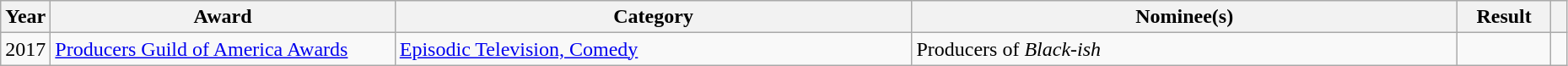<table class="wikitable sortable" style="width:98%">
<tr>
<th scope="col" style="width:3%;">Year</th>
<th scope="col" style="width:22%;">Award</th>
<th scope="col" style="width:33%;">Category</th>
<th>Nominee(s)</th>
<th scope="col" style="width:6%;">Result</th>
<th scope="col" class="unsortable" style="width:1%;"></th>
</tr>
<tr>
<td>2017</td>
<td><a href='#'>Producers Guild of America Awards</a></td>
<td><a href='#'>Episodic Television, Comedy</a></td>
<td>Producers of <em>Black-ish</em></td>
<td></td>
<td></td>
</tr>
</table>
